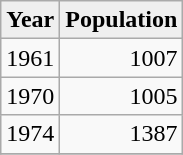<table class="wikitable">
<tr>
<th style="background:#EFEFEF;">Year</th>
<th style="background:#EFEFEF;">Population</th>
</tr>
<tr>
<td>1961</td>
<td align="right">1007</td>
</tr>
<tr>
<td>1970</td>
<td align="right">1005</td>
</tr>
<tr>
<td>1974</td>
<td align="right">1387</td>
</tr>
<tr>
</tr>
</table>
